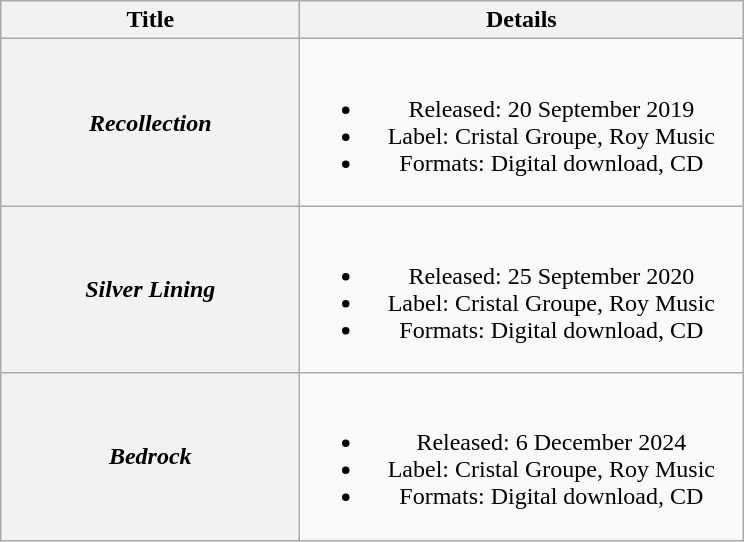<table class="wikitable plainrowheaders" style="text-align:center;">
<tr>
<th scope="col" style="width:12em;">Title</th>
<th scope="col" style="width:18em;">Details</th>
</tr>
<tr>
<th scope="row"><em>Recollection</em></th>
<td><br><ul><li>Released: 20 September 2019</li><li>Label: Cristal Groupe, Roy Music</li><li>Formats: Digital download, CD</li></ul></td>
</tr>
<tr>
<th scope="row"><em>Silver Lining</em></th>
<td><br><ul><li>Released: 25 September 2020</li><li>Label: Cristal Groupe, Roy Music</li><li>Formats: Digital download, CD</li></ul></td>
</tr>
<tr>
<th scope="row"><em>Bedrock</em></th>
<td><br><ul><li>Released: 6 December 2024</li><li>Label: Cristal Groupe, Roy Music</li><li>Formats: Digital download, CD</li></ul></td>
</tr>
</table>
